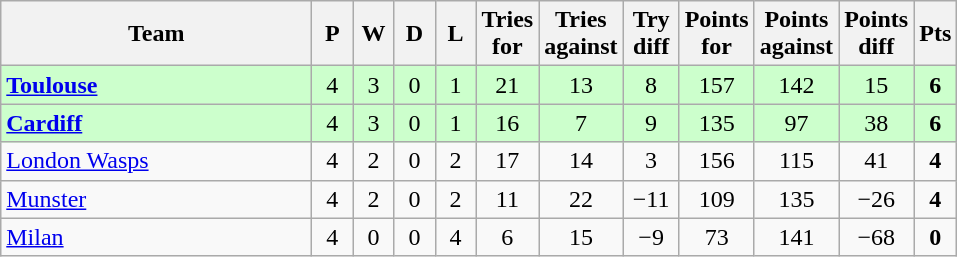<table class="wikitable" style="text-align: center;">
<tr>
<th width="200">Team</th>
<th width="20">P</th>
<th width="20">W</th>
<th width="20">D</th>
<th width="20">L</th>
<th width="20">Tries for</th>
<th width="20">Tries against</th>
<th width="30">Try diff</th>
<th width="20">Points for</th>
<th width="20">Points against</th>
<th width="25">Points diff</th>
<th width="20">Pts</th>
</tr>
<tr bgcolor="#ccffcc">
<td align="left"> <strong><a href='#'>Toulouse</a></strong></td>
<td>4</td>
<td>3</td>
<td>0</td>
<td>1</td>
<td>21</td>
<td>13</td>
<td>8</td>
<td>157</td>
<td>142</td>
<td>15</td>
<td><strong>6</strong></td>
</tr>
<tr bgcolor="#ccffcc">
<td align="left"> <strong><a href='#'>Cardiff</a></strong></td>
<td>4</td>
<td>3</td>
<td>0</td>
<td>1</td>
<td>16</td>
<td>7</td>
<td>9</td>
<td>135</td>
<td>97</td>
<td>38</td>
<td><strong>6</strong></td>
</tr>
<tr>
<td align="left"> <a href='#'>London Wasps</a></td>
<td>4</td>
<td>2</td>
<td>0</td>
<td>2</td>
<td>17</td>
<td>14</td>
<td>3</td>
<td>156</td>
<td>115</td>
<td>41</td>
<td><strong>4</strong></td>
</tr>
<tr>
<td align="left"> <a href='#'>Munster</a></td>
<td>4</td>
<td>2</td>
<td>0</td>
<td>2</td>
<td>11</td>
<td>22</td>
<td>−11</td>
<td>109</td>
<td>135</td>
<td>−26</td>
<td><strong>4</strong></td>
</tr>
<tr>
<td align="left"> <a href='#'>Milan</a></td>
<td>4</td>
<td>0</td>
<td>0</td>
<td>4</td>
<td>6</td>
<td>15</td>
<td>−9</td>
<td>73</td>
<td>141</td>
<td>−68</td>
<td><strong>0</strong></td>
</tr>
</table>
